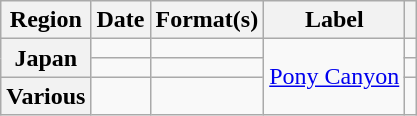<table class="wikitable plainrowheaders">
<tr>
<th scope="col">Region</th>
<th scope="col">Date</th>
<th scope="col">Format(s)</th>
<th scope="col">Label</th>
<th scope="col"></th>
</tr>
<tr>
<th scope="row" rowspan="2">Japan</th>
<td></td>
<td></td>
<td rowspan="3"><a href='#'>Pony Canyon</a></td>
<td></td>
</tr>
<tr>
<td></td>
<td></td>
<td></td>
</tr>
<tr>
<th scope="row">Various</th>
<td></td>
<td></td>
<td></td>
</tr>
</table>
